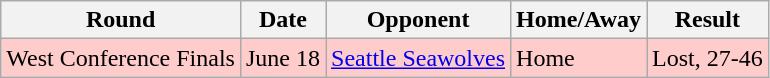<table class="wikitable">
<tr>
<th>Round</th>
<th>Date</th>
<th>Opponent</th>
<th>Home/Away</th>
<th>Result</th>
</tr>
<tr bgcolor="#FFCCCC">
<td>West Conference Finals</td>
<td>June 18</td>
<td><a href='#'>Seattle Seawolves</a></td>
<td>Home</td>
<td>Lost, 27-46</td>
</tr>
</table>
